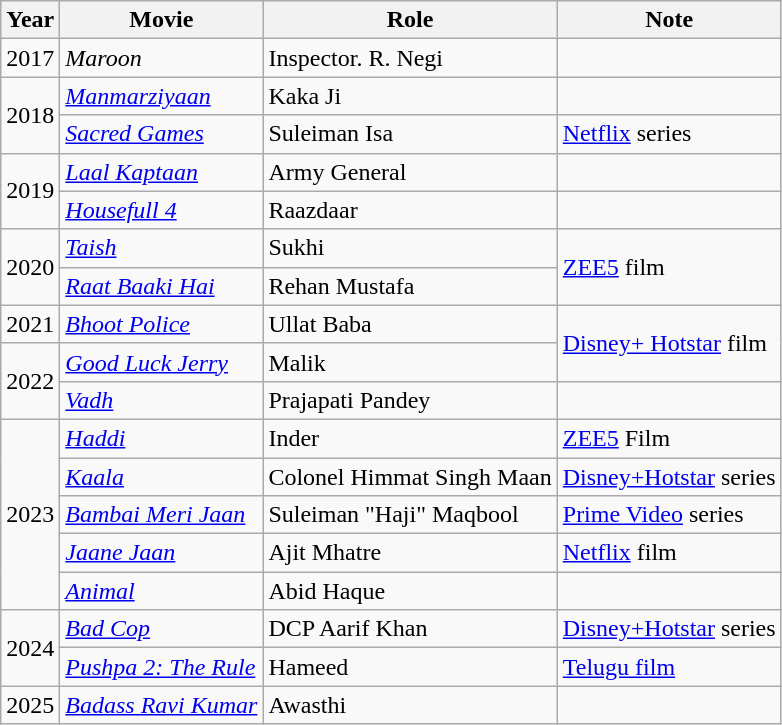<table class="wikitable">
<tr>
<th>Year</th>
<th>Movie</th>
<th>Role</th>
<th>Note</th>
</tr>
<tr>
<td>2017</td>
<td><em>Maroon</em></td>
<td>Inspector. R. Negi</td>
<td></td>
</tr>
<tr>
<td rowspan=2>2018</td>
<td><em><a href='#'>Manmarziyaan</a></em></td>
<td>Kaka Ji</td>
<td></td>
</tr>
<tr>
<td><em><a href='#'>Sacred Games</a></em></td>
<td>Suleiman Isa</td>
<td><a href='#'>Netflix</a> series</td>
</tr>
<tr>
<td rowspan=2>2019</td>
<td><em><a href='#'>Laal Kaptaan</a></em></td>
<td>Army General</td>
<td></td>
</tr>
<tr>
<td><em><a href='#'>Housefull 4</a></em></td>
<td>Raazdaar</td>
<td></td>
</tr>
<tr>
<td rowspan=2>2020</td>
<td><em><a href='#'>Taish</a></em></td>
<td>Sukhi</td>
<td rowspan=2><a href='#'>ZEE5</a> film</td>
</tr>
<tr>
<td><em><a href='#'>Raat Baaki Hai</a></em></td>
<td>Rehan Mustafa</td>
</tr>
<tr>
<td>2021</td>
<td><em><a href='#'>Bhoot Police</a></em></td>
<td>Ullat Baba</td>
<td rowspan=2><a href='#'>Disney+ Hotstar</a> film</td>
</tr>
<tr>
<td rowspan="2">2022</td>
<td><em><a href='#'>Good Luck Jerry</a></em></td>
<td>Malik</td>
</tr>
<tr>
<td><em><a href='#'>Vadh</a></em></td>
<td>Prajapati Pandey</td>
<td></td>
</tr>
<tr>
<td rowspan="5">2023</td>
<td><em><a href='#'>Haddi</a></em></td>
<td>Inder</td>
<td><a href='#'>ZEE5</a> Film</td>
</tr>
<tr>
<td><em><a href='#'>Kaala</a></em></td>
<td>Colonel Himmat Singh Maan</td>
<td><a href='#'>Disney+Hotstar</a> series</td>
</tr>
<tr>
<td><em><a href='#'>Bambai Meri Jaan</a></em></td>
<td>Suleiman "Haji" Maqbool</td>
<td><a href='#'>Prime Video</a> series</td>
</tr>
<tr>
<td><em><a href='#'>Jaane Jaan</a></em></td>
<td>Ajit Mhatre</td>
<td><a href='#'>Netflix</a> film</td>
</tr>
<tr>
<td><em><a href='#'>Animal</a></em></td>
<td>Abid Haque</td>
<td></td>
</tr>
<tr>
<td rowspan="2">2024</td>
<td><em><a href='#'>Bad Cop</a></em></td>
<td>DCP Aarif Khan</td>
<td><a href='#'>Disney+Hotstar</a> series</td>
</tr>
<tr>
<td><em><a href='#'>Pushpa 2: The Rule</a></em></td>
<td>Hameed</td>
<td><a href='#'>Telugu film</a></td>
</tr>
<tr>
<td>2025</td>
<td><em><a href='#'>Badass Ravi Kumar</a></em></td>
<td>Awasthi</td>
<td></td>
</tr>
</table>
